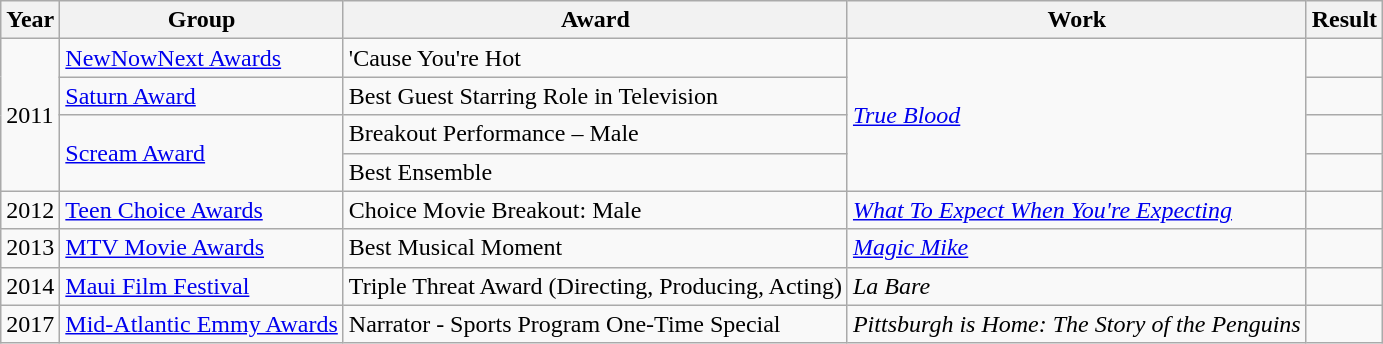<table class="wikitable">
<tr>
<th>Year</th>
<th>Group</th>
<th>Award</th>
<th>Work</th>
<th>Result</th>
</tr>
<tr>
<td rowspan="4">2011</td>
<td><a href='#'>NewNowNext Awards</a></td>
<td>'Cause You're Hot</td>
<td rowspan="4"><em><a href='#'>True Blood</a></em></td>
<td></td>
</tr>
<tr>
<td><a href='#'>Saturn Award</a></td>
<td>Best Guest Starring Role in Television</td>
<td></td>
</tr>
<tr>
<td rowspan="2"><a href='#'>Scream Award</a></td>
<td>Breakout Performance – Male</td>
<td></td>
</tr>
<tr>
<td>Best Ensemble</td>
<td></td>
</tr>
<tr>
<td>2012</td>
<td><a href='#'>Teen Choice Awards</a></td>
<td>Choice Movie Breakout: Male</td>
<td><em><a href='#'>What To Expect When You're Expecting</a></em></td>
<td></td>
</tr>
<tr>
<td>2013</td>
<td><a href='#'>MTV Movie Awards</a></td>
<td>Best Musical Moment</td>
<td><em><a href='#'>Magic Mike</a></em></td>
<td></td>
</tr>
<tr>
<td>2014</td>
<td><a href='#'>Maui Film Festival</a></td>
<td>Triple Threat Award (Directing, Producing, Acting)</td>
<td><em>La Bare</em></td>
<td></td>
</tr>
<tr>
<td>2017</td>
<td><a href='#'>Mid-Atlantic Emmy Awards</a></td>
<td>Narrator - Sports Program One-Time Special</td>
<td><em>Pittsburgh is Home: The Story of the Penguins</em></td>
<td></td>
</tr>
</table>
